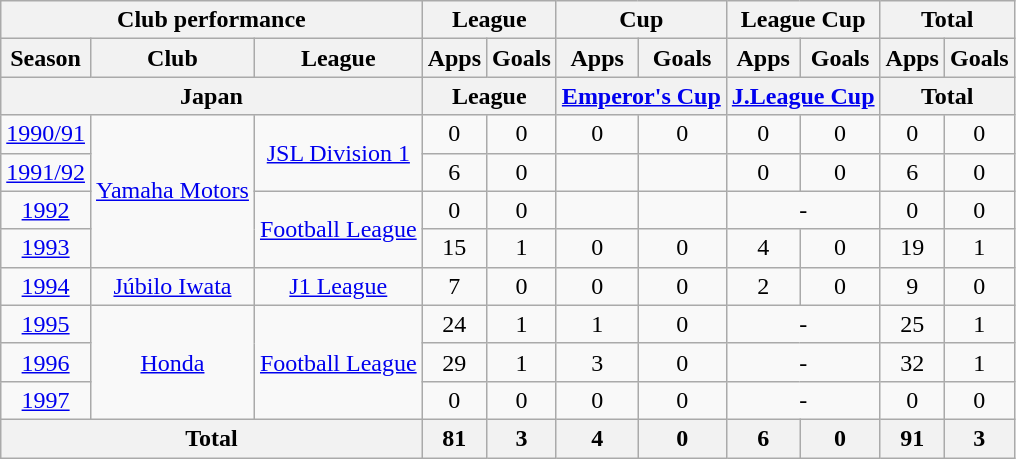<table class="wikitable" style="text-align:center;">
<tr>
<th colspan=3>Club performance</th>
<th colspan=2>League</th>
<th colspan=2>Cup</th>
<th colspan=2>League Cup</th>
<th colspan=2>Total</th>
</tr>
<tr>
<th>Season</th>
<th>Club</th>
<th>League</th>
<th>Apps</th>
<th>Goals</th>
<th>Apps</th>
<th>Goals</th>
<th>Apps</th>
<th>Goals</th>
<th>Apps</th>
<th>Goals</th>
</tr>
<tr>
<th colspan=3>Japan</th>
<th colspan=2>League</th>
<th colspan=2><a href='#'>Emperor's Cup</a></th>
<th colspan=2><a href='#'>J.League Cup</a></th>
<th colspan=2>Total</th>
</tr>
<tr>
<td><a href='#'>1990/91</a></td>
<td rowspan="4"><a href='#'>Yamaha Motors</a></td>
<td rowspan="2"><a href='#'>JSL Division 1</a></td>
<td>0</td>
<td>0</td>
<td>0</td>
<td>0</td>
<td>0</td>
<td>0</td>
<td>0</td>
<td>0</td>
</tr>
<tr>
<td><a href='#'>1991/92</a></td>
<td>6</td>
<td>0</td>
<td></td>
<td></td>
<td>0</td>
<td>0</td>
<td>6</td>
<td>0</td>
</tr>
<tr>
<td><a href='#'>1992</a></td>
<td rowspan="2"><a href='#'>Football League</a></td>
<td>0</td>
<td>0</td>
<td></td>
<td></td>
<td colspan="2">-</td>
<td>0</td>
<td>0</td>
</tr>
<tr>
<td><a href='#'>1993</a></td>
<td>15</td>
<td>1</td>
<td>0</td>
<td>0</td>
<td>4</td>
<td>0</td>
<td>19</td>
<td>1</td>
</tr>
<tr>
<td><a href='#'>1994</a></td>
<td><a href='#'>Júbilo Iwata</a></td>
<td><a href='#'>J1 League</a></td>
<td>7</td>
<td>0</td>
<td>0</td>
<td>0</td>
<td>2</td>
<td>0</td>
<td>9</td>
<td>0</td>
</tr>
<tr>
<td><a href='#'>1995</a></td>
<td rowspan="3"><a href='#'>Honda</a></td>
<td rowspan="3"><a href='#'>Football League</a></td>
<td>24</td>
<td>1</td>
<td>1</td>
<td>0</td>
<td colspan="2">-</td>
<td>25</td>
<td>1</td>
</tr>
<tr>
<td><a href='#'>1996</a></td>
<td>29</td>
<td>1</td>
<td>3</td>
<td>0</td>
<td colspan="2">-</td>
<td>32</td>
<td>1</td>
</tr>
<tr>
<td><a href='#'>1997</a></td>
<td>0</td>
<td>0</td>
<td>0</td>
<td>0</td>
<td colspan="2">-</td>
<td>0</td>
<td>0</td>
</tr>
<tr>
<th colspan=3>Total</th>
<th>81</th>
<th>3</th>
<th>4</th>
<th>0</th>
<th>6</th>
<th>0</th>
<th>91</th>
<th>3</th>
</tr>
</table>
